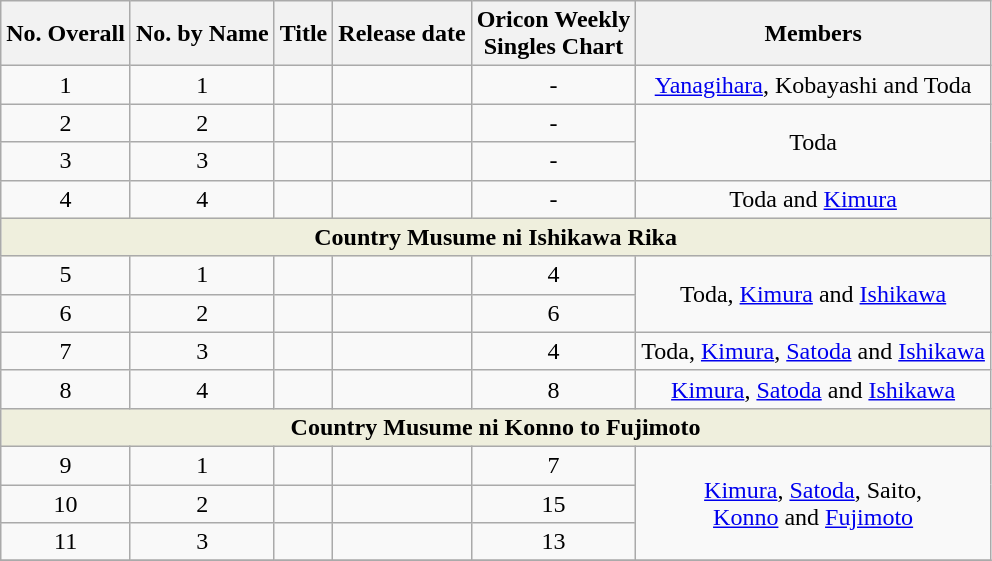<table class="wikitable" style="text-align:center;">
<tr>
<th>No. Overall</th>
<th>No. by Name</th>
<th>Title</th>
<th>Release date</th>
<th>Oricon Weekly<br>Singles Chart</th>
<th>Members</th>
</tr>
<tr>
<td>1</td>
<td>1</td>
<td align="left"></td>
<td></td>
<td>-</td>
<td><a href='#'>Yanagihara</a>, Kobayashi and Toda</td>
</tr>
<tr>
<td>2</td>
<td>2</td>
<td align="left"></td>
<td></td>
<td>-</td>
<td rowspan="2">Toda</td>
</tr>
<tr>
<td>3</td>
<td>3</td>
<td align="left"></td>
<td></td>
<td>-</td>
</tr>
<tr>
<td>4</td>
<td>4</td>
<td align="left"></td>
<td></td>
<td>-</td>
<td>Toda and <a href='#'>Kimura</a></td>
</tr>
<tr>
<th colspan="6" style="background:#efefdd;">Country Musume ni Ishikawa Rika</th>
</tr>
<tr>
<td>5</td>
<td>1</td>
<td align="left"></td>
<td></td>
<td>4</td>
<td rowspan="2">Toda, <a href='#'>Kimura</a> and <a href='#'>Ishikawa</a></td>
</tr>
<tr>
<td>6</td>
<td>2</td>
<td align="left"></td>
<td></td>
<td>6</td>
</tr>
<tr>
<td>7</td>
<td>3</td>
<td align="left"></td>
<td></td>
<td>4</td>
<td>Toda, <a href='#'>Kimura</a>, <a href='#'>Satoda</a> and <a href='#'>Ishikawa</a></td>
</tr>
<tr>
<td>8</td>
<td>4</td>
<td align="left"></td>
<td></td>
<td>8</td>
<td><a href='#'>Kimura</a>, <a href='#'>Satoda</a> and <a href='#'>Ishikawa</a></td>
</tr>
<tr>
<th colspan="6" style="background:#efefdd;">Country Musume ni Konno to Fujimoto</th>
</tr>
<tr>
<td>9</td>
<td>1</td>
<td align="left"></td>
<td></td>
<td>7</td>
<td rowspan="3"><a href='#'>Kimura</a>, <a href='#'>Satoda</a>, Saito, <br><a href='#'>Konno</a> and <a href='#'>Fujimoto</a></td>
</tr>
<tr>
<td>10</td>
<td>2</td>
<td align="left"></td>
<td></td>
<td>15</td>
</tr>
<tr>
<td>11</td>
<td>3</td>
<td align="left"></td>
<td></td>
<td>13</td>
</tr>
<tr>
</tr>
</table>
